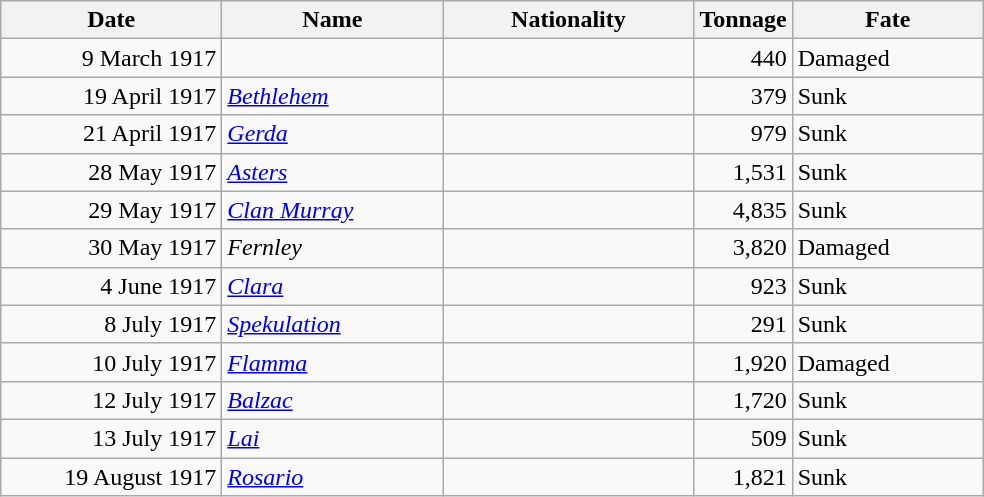<table class="wikitable sortable">
<tr>
<th width="140px">Date</th>
<th width="140px">Name</th>
<th width="160px">Nationality</th>
<th width="25px">Tonnage</th>
<th width="120px">Fate</th>
</tr>
<tr>
<td align="right">9 March 1917</td>
<td align="left"></td>
<td align="left"></td>
<td align="right">440</td>
<td align="left">Damaged</td>
</tr>
<tr>
<td align="right">19 April 1917</td>
<td align="left"><a href='#'><em>Bethlehem</em></a></td>
<td align="left"></td>
<td align="right">379</td>
<td align="left">Sunk</td>
</tr>
<tr>
<td align="right">21 April 1917</td>
<td align="left"><a href='#'><em>Gerda</em></a></td>
<td align="left"></td>
<td align="right">979</td>
<td align="left">Sunk</td>
</tr>
<tr>
<td align="right">28 May 1917</td>
<td align="left"><a href='#'><em>Asters</em></a></td>
<td align="left"></td>
<td align="right">1,531</td>
<td align="left">Sunk</td>
</tr>
<tr>
<td align="right">29 May 1917</td>
<td align="left"><a href='#'><em>Clan Murray</em></a></td>
<td align="left"></td>
<td align="right">4,835</td>
<td align="left">Sunk</td>
</tr>
<tr>
<td align="right">30 May 1917</td>
<td align="left"><em>Fernley</em></td>
<td align="left"></td>
<td align="right">3,820</td>
<td align="left">Damaged</td>
</tr>
<tr>
<td align="right">4 June 1917</td>
<td align="left"><a href='#'><em>Clara</em></a></td>
<td align="left"></td>
<td align="right">923</td>
<td align="left">Sunk</td>
</tr>
<tr>
<td align="right">8 July 1917</td>
<td align="left"><a href='#'><em>Spekulation</em></a></td>
<td align="left"></td>
<td align="right">291</td>
<td align="left">Sunk</td>
</tr>
<tr>
<td align="right">10 July 1917</td>
<td align="left"><a href='#'><em>Flamma</em></a></td>
<td align="left"></td>
<td align="right">1,920</td>
<td align="left">Damaged</td>
</tr>
<tr>
<td align="right">12 July 1917</td>
<td align="left"><a href='#'><em>Balzac</em></a></td>
<td align="left"></td>
<td align="right">1,720</td>
<td align="left">Sunk</td>
</tr>
<tr>
<td align="right">13 July 1917</td>
<td align="left"><a href='#'><em>Lai</em></a></td>
<td align="left"></td>
<td align="right">509</td>
<td align="left">Sunk</td>
</tr>
<tr>
<td align="right">19 August 1917</td>
<td align="left"><a href='#'><em>Rosario</em></a></td>
<td align="left"></td>
<td align="right">1,821</td>
<td align="left">Sunk</td>
</tr>
</table>
